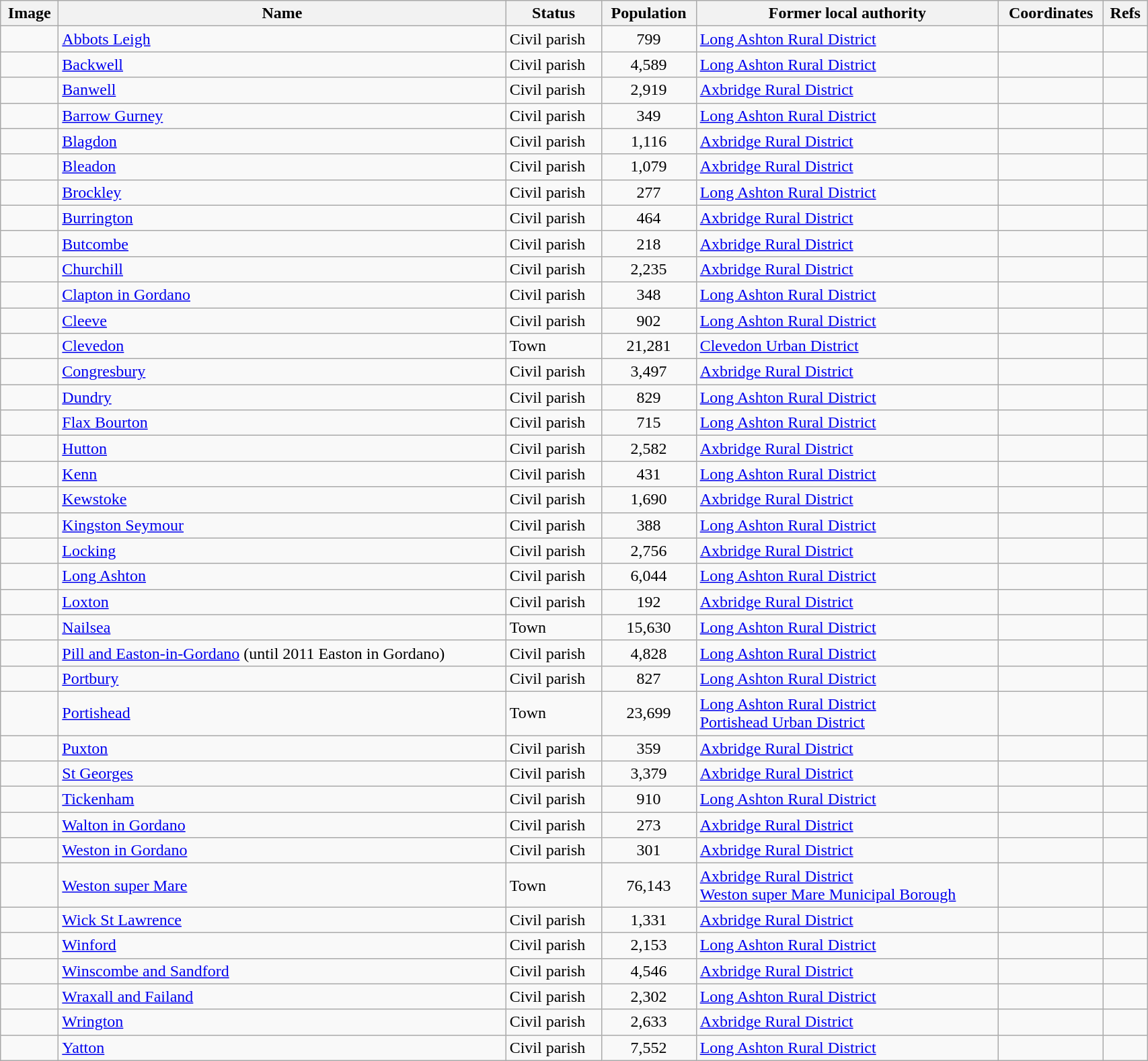<table class="wikitable sortable" style="width:90%;">
<tr>
<th class="unsortable">Image</th>
<th>Name</th>
<th>Status</th>
<th>Population</th>
<th>Former local authority</th>
<th class="unsortable">Coordinates</th>
<th class="unsortable">Refs</th>
</tr>
<tr>
<td></td>
<td><a href='#'>Abbots Leigh</a></td>
<td>Civil parish</td>
<td style="text-align:center;">799</td>
<td><a href='#'>Long Ashton Rural District</a></td>
<td></td>
<td></td>
</tr>
<tr>
<td></td>
<td><a href='#'>Backwell</a></td>
<td>Civil parish</td>
<td style="text-align:center;">4,589</td>
<td><a href='#'>Long Ashton Rural District</a></td>
<td></td>
<td></td>
</tr>
<tr>
<td></td>
<td><a href='#'>Banwell</a></td>
<td>Civil parish</td>
<td style="text-align:center;">2,919</td>
<td><a href='#'>Axbridge Rural District</a></td>
<td></td>
<td></td>
</tr>
<tr>
<td></td>
<td><a href='#'>Barrow Gurney</a></td>
<td>Civil parish</td>
<td style="text-align:center;">349</td>
<td><a href='#'>Long Ashton Rural District</a></td>
<td></td>
<td></td>
</tr>
<tr>
<td></td>
<td><a href='#'>Blagdon</a></td>
<td>Civil parish</td>
<td style="text-align:center;">1,116</td>
<td><a href='#'>Axbridge Rural District</a></td>
<td></td>
<td></td>
</tr>
<tr>
<td></td>
<td><a href='#'>Bleadon</a></td>
<td>Civil parish</td>
<td style="text-align:center;">1,079</td>
<td><a href='#'>Axbridge Rural District</a></td>
<td></td>
<td></td>
</tr>
<tr>
<td></td>
<td><a href='#'>Brockley</a></td>
<td>Civil parish</td>
<td style="text-align:center;">277</td>
<td><a href='#'>Long Ashton Rural District</a></td>
<td></td>
<td></td>
</tr>
<tr>
<td></td>
<td><a href='#'>Burrington</a></td>
<td>Civil parish</td>
<td style="text-align:center;">464</td>
<td><a href='#'>Axbridge Rural District</a></td>
<td></td>
<td></td>
</tr>
<tr>
<td></td>
<td><a href='#'>Butcombe</a></td>
<td>Civil parish</td>
<td style="text-align:center;">218</td>
<td><a href='#'>Axbridge Rural District</a></td>
<td></td>
<td></td>
</tr>
<tr>
<td></td>
<td><a href='#'>Churchill</a></td>
<td>Civil parish</td>
<td style="text-align:center;">2,235</td>
<td><a href='#'>Axbridge Rural District</a></td>
<td></td>
<td></td>
</tr>
<tr>
<td></td>
<td><a href='#'>Clapton in Gordano</a></td>
<td>Civil parish</td>
<td style="text-align:center;">348</td>
<td><a href='#'>Long Ashton Rural District</a></td>
<td></td>
<td></td>
</tr>
<tr>
<td></td>
<td><a href='#'>Cleeve</a></td>
<td>Civil parish</td>
<td style="text-align:center;">902</td>
<td><a href='#'>Long Ashton Rural District</a></td>
<td></td>
<td></td>
</tr>
<tr>
<td></td>
<td><a href='#'>Clevedon</a></td>
<td>Town</td>
<td style="text-align:center;">21,281</td>
<td><a href='#'>Clevedon Urban District</a></td>
<td></td>
<td></td>
</tr>
<tr>
<td></td>
<td><a href='#'>Congresbury</a></td>
<td>Civil parish</td>
<td style="text-align:center;">3,497</td>
<td><a href='#'>Axbridge Rural District</a></td>
<td></td>
<td></td>
</tr>
<tr>
<td></td>
<td><a href='#'>Dundry</a></td>
<td>Civil parish</td>
<td style="text-align:center;">829</td>
<td><a href='#'>Long Ashton Rural District</a></td>
<td></td>
<td></td>
</tr>
<tr>
<td></td>
<td><a href='#'>Flax Bourton</a></td>
<td>Civil parish</td>
<td style="text-align:center;">715</td>
<td><a href='#'>Long Ashton Rural District</a></td>
<td></td>
<td></td>
</tr>
<tr>
<td></td>
<td><a href='#'>Hutton</a></td>
<td>Civil parish</td>
<td style="text-align:center;">2,582</td>
<td><a href='#'>Axbridge Rural District</a></td>
<td></td>
<td></td>
</tr>
<tr>
<td></td>
<td><a href='#'>Kenn</a></td>
<td>Civil parish</td>
<td style="text-align:center;">431</td>
<td><a href='#'>Long Ashton Rural District</a></td>
<td></td>
<td></td>
</tr>
<tr>
<td></td>
<td><a href='#'>Kewstoke</a></td>
<td>Civil parish</td>
<td style="text-align:center;">1,690</td>
<td><a href='#'>Axbridge Rural District</a></td>
<td></td>
<td></td>
</tr>
<tr>
<td></td>
<td><a href='#'>Kingston Seymour</a></td>
<td>Civil parish</td>
<td style="text-align:center;">388</td>
<td><a href='#'>Long Ashton Rural District</a></td>
<td></td>
<td></td>
</tr>
<tr>
<td></td>
<td><a href='#'>Locking</a></td>
<td>Civil parish</td>
<td style="text-align:center;">2,756</td>
<td><a href='#'>Axbridge Rural District</a></td>
<td></td>
<td></td>
</tr>
<tr>
<td></td>
<td><a href='#'>Long Ashton</a></td>
<td>Civil parish</td>
<td style="text-align:center;">6,044</td>
<td><a href='#'>Long Ashton Rural District</a></td>
<td></td>
<td></td>
</tr>
<tr>
<td></td>
<td><a href='#'>Loxton</a></td>
<td>Civil parish</td>
<td style="text-align:center;">192</td>
<td><a href='#'>Axbridge Rural District</a></td>
<td></td>
<td></td>
</tr>
<tr>
<td></td>
<td><a href='#'>Nailsea</a></td>
<td>Town</td>
<td style="text-align:center;">15,630</td>
<td><a href='#'>Long Ashton Rural District</a></td>
<td></td>
<td></td>
</tr>
<tr>
<td></td>
<td><a href='#'>Pill and Easton-in-Gordano</a> (until 2011 Easton in Gordano)</td>
<td>Civil parish</td>
<td style="text-align:center;">4,828</td>
<td><a href='#'>Long Ashton Rural District</a></td>
<td></td>
<td></td>
</tr>
<tr>
<td></td>
<td><a href='#'>Portbury</a></td>
<td>Civil parish</td>
<td style="text-align:center;">827</td>
<td><a href='#'>Long Ashton Rural District</a></td>
<td></td>
<td></td>
</tr>
<tr>
<td></td>
<td><a href='#'>Portishead</a></td>
<td>Town</td>
<td style="text-align:center;">23,699</td>
<td><a href='#'>Long Ashton Rural District</a><br><a href='#'>Portishead Urban District</a></td>
<td></td>
<td></td>
</tr>
<tr>
<td></td>
<td><a href='#'>Puxton</a></td>
<td>Civil parish</td>
<td style="text-align:center;">359</td>
<td><a href='#'>Axbridge Rural District</a></td>
<td></td>
<td></td>
</tr>
<tr>
<td></td>
<td><a href='#'>St Georges</a></td>
<td>Civil parish</td>
<td style="text-align:center;">3,379</td>
<td><a href='#'>Axbridge Rural District</a></td>
<td></td>
<td></td>
</tr>
<tr>
<td></td>
<td><a href='#'>Tickenham</a></td>
<td>Civil parish</td>
<td style="text-align:center;">910</td>
<td><a href='#'>Long Ashton Rural District</a></td>
<td></td>
<td></td>
</tr>
<tr>
<td></td>
<td><a href='#'>Walton in Gordano</a></td>
<td>Civil parish</td>
<td style="text-align:center;">273</td>
<td><a href='#'>Axbridge Rural District</a></td>
<td></td>
<td></td>
</tr>
<tr>
<td></td>
<td><a href='#'>Weston in Gordano</a></td>
<td>Civil parish</td>
<td style="text-align:center;">301</td>
<td><a href='#'>Axbridge Rural District</a></td>
<td></td>
<td></td>
</tr>
<tr>
<td></td>
<td><a href='#'>Weston super Mare</a></td>
<td>Town</td>
<td style="text-align:center;">76,143</td>
<td><a href='#'>Axbridge Rural District</a><br><a href='#'>Weston super Mare Municipal Borough</a></td>
<td></td>
<td></td>
</tr>
<tr>
<td></td>
<td><a href='#'>Wick St Lawrence</a></td>
<td>Civil parish</td>
<td style="text-align:center;">1,331</td>
<td><a href='#'>Axbridge Rural District</a></td>
<td></td>
<td></td>
</tr>
<tr>
<td></td>
<td><a href='#'>Winford</a></td>
<td>Civil parish</td>
<td style="text-align:center;">2,153</td>
<td><a href='#'>Long Ashton Rural District</a></td>
<td></td>
<td></td>
</tr>
<tr>
<td></td>
<td><a href='#'>Winscombe and Sandford</a></td>
<td>Civil parish</td>
<td style="text-align:center;">4,546</td>
<td><a href='#'>Axbridge Rural District</a></td>
<td></td>
<td></td>
</tr>
<tr>
<td></td>
<td><a href='#'>Wraxall and Failand</a></td>
<td>Civil parish</td>
<td style="text-align:center;">2,302</td>
<td><a href='#'>Long Ashton Rural District</a></td>
<td></td>
<td></td>
</tr>
<tr>
<td></td>
<td><a href='#'>Wrington</a></td>
<td>Civil parish</td>
<td style="text-align:center;">2,633</td>
<td><a href='#'>Axbridge Rural District</a></td>
<td></td>
<td></td>
</tr>
<tr>
<td></td>
<td><a href='#'>Yatton</a></td>
<td>Civil parish</td>
<td style="text-align:center;">7,552</td>
<td><a href='#'>Long Ashton Rural District</a></td>
<td></td>
<td></td>
</tr>
</table>
